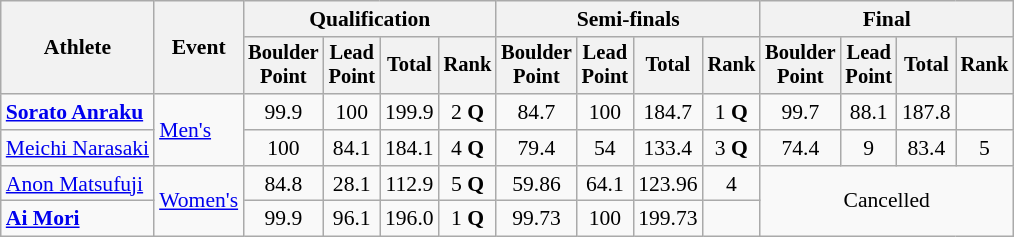<table class=wikitable style="font-size:90%; text-align:center;">
<tr>
<th rowspan="2">Athlete</th>
<th rowspan="2">Event</th>
<th colspan=4>Qualification</th>
<th colspan=4>Semi-finals</th>
<th colspan=4>Final</th>
</tr>
<tr style="font-size:95%">
<th>Boulder<br>Point</th>
<th>Lead<br>Point</th>
<th>Total</th>
<th>Rank</th>
<th>Boulder<br>Point</th>
<th>Lead<br>Point</th>
<th>Total</th>
<th>Rank</th>
<th>Boulder<br>Point</th>
<th>Lead<br>Point</th>
<th>Total</th>
<th>Rank</th>
</tr>
<tr>
<td align=left><strong><a href='#'>Sorato Anraku</a></strong></td>
<td align=left rowspan=2><a href='#'>Men's</a></td>
<td>99.9</td>
<td>100</td>
<td>199.9</td>
<td>2 <strong>Q</strong></td>
<td>84.7</td>
<td>100</td>
<td>184.7</td>
<td>1 <strong>Q</strong></td>
<td>99.7</td>
<td>88.1</td>
<td>187.8</td>
<td></td>
</tr>
<tr>
<td align=left><a href='#'>Meichi Narasaki</a></td>
<td>100</td>
<td>84.1</td>
<td>184.1</td>
<td>4 <strong>Q</strong></td>
<td>79.4</td>
<td>54</td>
<td>133.4</td>
<td>3 <strong>Q</strong></td>
<td>74.4</td>
<td>9</td>
<td>83.4</td>
<td>5</td>
</tr>
<tr>
<td align=left><a href='#'>Anon Matsufuji</a></td>
<td align=left rowspan=2><a href='#'>Women's</a></td>
<td>84.8</td>
<td>28.1</td>
<td>112.9</td>
<td>5 <strong>Q</strong></td>
<td>59.86</td>
<td>64.1</td>
<td>123.96</td>
<td>4</td>
<td colspan=4 rowspan=2>Cancelled</td>
</tr>
<tr>
<td align=left><strong><a href='#'>Ai Mori</a></strong></td>
<td>99.9</td>
<td>96.1</td>
<td>196.0</td>
<td>1 <strong>Q</strong></td>
<td>99.73</td>
<td>100</td>
<td>199.73</td>
<td></td>
</tr>
</table>
